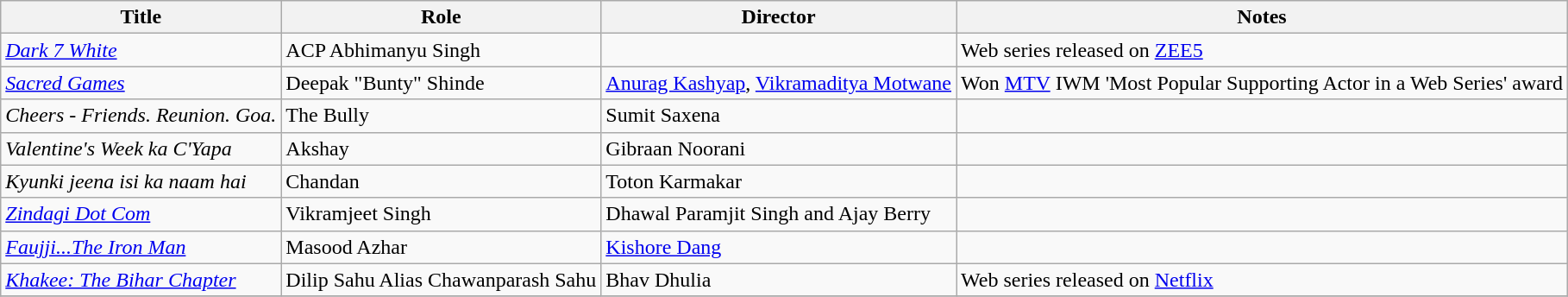<table class="wikitable">
<tr>
<th>Title</th>
<th>Role</th>
<th>Director</th>
<th>Notes</th>
</tr>
<tr>
<td><em><a href='#'>Dark 7 White</a></em></td>
<td>ACP Abhimanyu Singh</td>
<td></td>
<td>Web series released on <a href='#'>ZEE5</a></td>
</tr>
<tr>
<td><em><a href='#'>Sacred Games</a></em></td>
<td>Deepak "Bunty" Shinde</td>
<td><a href='#'>Anurag Kashyap</a>, <a href='#'>Vikramaditya Motwane</a></td>
<td>Won <a href='#'>MTV</a> IWM 'Most Popular Supporting Actor in a Web Series' award</td>
</tr>
<tr>
<td><em>Cheers - Friends. Reunion. Goa.</em></td>
<td>The Bully</td>
<td>Sumit Saxena</td>
<td></td>
</tr>
<tr>
<td><em>Valentine's Week ka C'Yapa</em></td>
<td>Akshay</td>
<td>Gibraan Noorani</td>
<td></td>
</tr>
<tr>
<td><em>Kyunki jeena isi ka naam hai</em></td>
<td>Chandan</td>
<td>Toton Karmakar</td>
<td></td>
</tr>
<tr>
<td><em><a href='#'>Zindagi Dot Com</a></em></td>
<td>Vikramjeet Singh</td>
<td>Dhawal Paramjit Singh and Ajay Berry</td>
<td></td>
</tr>
<tr>
<td><em><a href='#'>Faujji...The Iron Man</a></em></td>
<td>Masood Azhar</td>
<td><a href='#'>Kishore Dang</a></td>
<td></td>
</tr>
<tr>
<td><em><a href='#'>Khakee: The Bihar Chapter</a></em></td>
<td>Dilip Sahu Alias Chawanparash Sahu</td>
<td>Bhav Dhulia</td>
<td>Web series released on <a href='#'>Netflix</a></td>
</tr>
<tr>
</tr>
</table>
